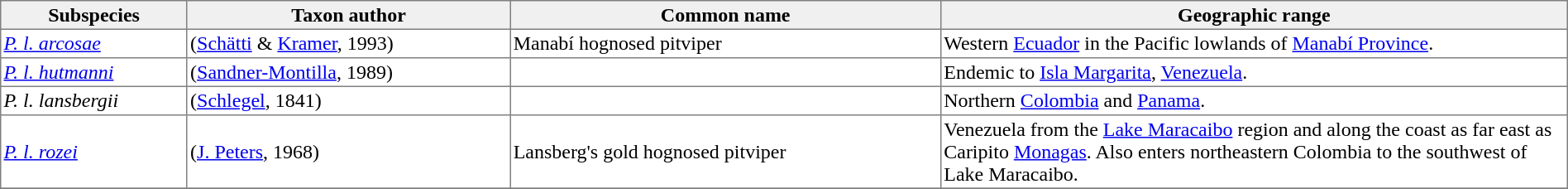<table cellspacing=0 cellpadding=2 border=1 style="border-collapse: collapse;">
<tr>
<th bgcolor="#f0f0f0">Subspecies</th>
<th bgcolor="#f0f0f0">Taxon author</th>
<th bgcolor="#f0f0f0">Common name</th>
<th bgcolor="#f0f0f0">Geographic range</th>
</tr>
<tr>
<td><em><a href='#'>P. l. arcosae</a></em></td>
<td>(<a href='#'>Schätti</a> & <a href='#'>Kramer</a>, 1993)</td>
<td>Manabí hognosed pitviper</td>
<td style="width:40%">Western <a href='#'>Ecuador</a> in the Pacific lowlands of <a href='#'>Manabí Province</a>.</td>
</tr>
<tr>
<td><em><a href='#'>P. l. hutmanni</a></em></td>
<td>(<a href='#'>Sandner-Montilla</a>, 1989)</td>
<td></td>
<td>Endemic to <a href='#'>Isla Margarita</a>, <a href='#'>Venezuela</a>.</td>
</tr>
<tr>
<td><em>P. l. lansbergii</em></td>
<td>(<a href='#'>Schlegel</a>, 1841)</td>
<td></td>
<td>Northern <a href='#'>Colombia</a> and <a href='#'>Panama</a>.</td>
</tr>
<tr>
<td><em><a href='#'>P. l. rozei</a></em></td>
<td>(<a href='#'>J. Peters</a>, 1968)</td>
<td>Lansberg's gold hognosed pitviper</td>
<td>Venezuela from the <a href='#'>Lake Maracaibo</a> region and along the coast as far east as Caripito <a href='#'>Monagas</a>. Also enters northeastern Colombia to the southwest of Lake Maracaibo.</td>
</tr>
<tr>
</tr>
</table>
